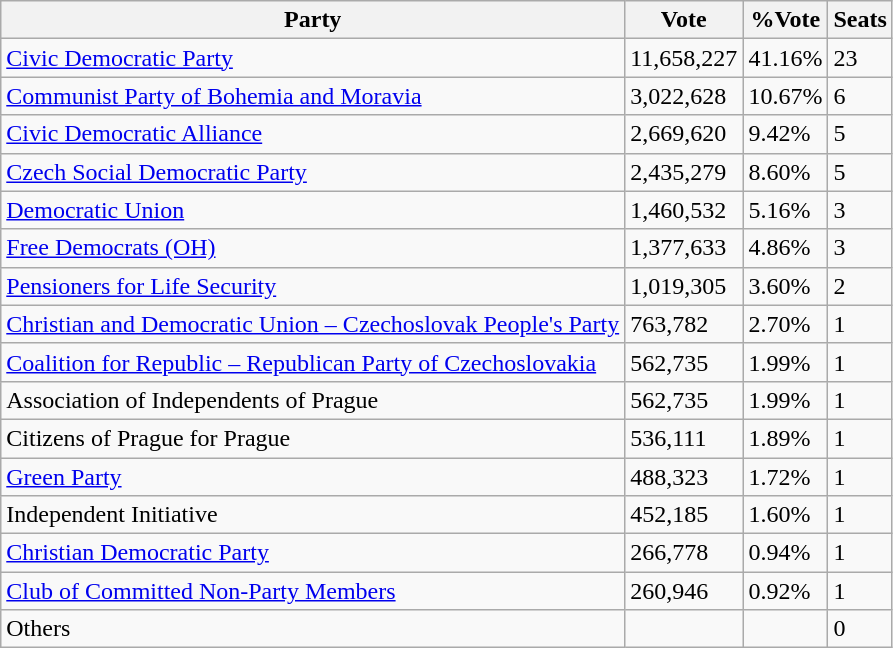<table class="wikitable">
<tr>
<th>Party</th>
<th>Vote</th>
<th>%Vote</th>
<th>Seats</th>
</tr>
<tr>
<td><a href='#'>Civic Democratic Party</a></td>
<td>11,658,227</td>
<td>41.16%</td>
<td>23</td>
</tr>
<tr>
<td><a href='#'>Communist Party of Bohemia and Moravia</a></td>
<td>3,022,628</td>
<td>10.67%</td>
<td>6</td>
</tr>
<tr>
<td><a href='#'>Civic Democratic Alliance</a></td>
<td>2,669,620</td>
<td>9.42%</td>
<td>5</td>
</tr>
<tr>
<td><a href='#'>Czech Social Democratic Party</a></td>
<td>2,435,279</td>
<td>8.60%</td>
<td>5</td>
</tr>
<tr>
<td><a href='#'>Democratic Union</a></td>
<td>1,460,532</td>
<td>5.16%</td>
<td>3</td>
</tr>
<tr>
<td><a href='#'>Free Democrats (OH)</a></td>
<td>1,377,633</td>
<td>4.86%</td>
<td>3</td>
</tr>
<tr>
<td><a href='#'>Pensioners for Life Security</a></td>
<td>1,019,305</td>
<td>3.60%</td>
<td>2</td>
</tr>
<tr>
<td><a href='#'>Christian and Democratic Union – Czechoslovak People's Party</a></td>
<td>763,782</td>
<td>2.70%</td>
<td>1</td>
</tr>
<tr>
<td><a href='#'>Coalition for Republic – Republican Party of Czechoslovakia</a></td>
<td>562,735</td>
<td>1.99%</td>
<td>1</td>
</tr>
<tr>
<td>Association of Independents of Prague</td>
<td>562,735</td>
<td>1.99%</td>
<td>1</td>
</tr>
<tr>
<td>Citizens of Prague for Prague</td>
<td>536,111</td>
<td>1.89%</td>
<td>1</td>
</tr>
<tr>
<td><a href='#'>Green Party</a></td>
<td>488,323</td>
<td>1.72%</td>
<td>1</td>
</tr>
<tr>
<td>Independent Initiative</td>
<td>452,185</td>
<td>1.60%</td>
<td>1</td>
</tr>
<tr>
<td><a href='#'>Christian Democratic Party</a></td>
<td>266,778</td>
<td>0.94%</td>
<td>1</td>
</tr>
<tr>
<td><a href='#'>Club of Committed Non-Party Members</a></td>
<td>260,946</td>
<td>0.92%</td>
<td>1</td>
</tr>
<tr>
<td>Others</td>
<td></td>
<td></td>
<td>0</td>
</tr>
</table>
